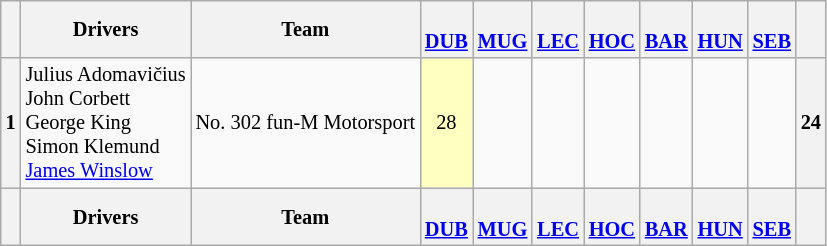<table align=left| class="wikitable" style="font-size: 85%; text-align: center">
<tr valign="top">
<th valign=middle></th>
<th valign=middle>Drivers</th>
<th valign=middle>Team</th>
<th><br><a href='#'>DUB</a></th>
<th><br><a href='#'>MUG</a></th>
<th><br><a href='#'>LEC</a></th>
<th><br><a href='#'>HOC</a></th>
<th><br><a href='#'>BAR</a></th>
<th><br><a href='#'>HUN</a></th>
<th><br><a href='#'>SEB</a></th>
<th valign=middle>  </th>
</tr>
<tr>
<th>1</th>
<td align=left> Julius Adomavičius<br> John Corbett<br> George King<br> Simon Klemund<br> <a href='#'>James Winslow</a></td>
<td align=left> No. 302 fun-M Motorsport</td>
<td style="background:#FFFFBF;">28</td>
<td></td>
<td></td>
<td></td>
<td></td>
<td></td>
<td></td>
<th>24</th>
</tr>
<tr>
<th valign=middle></th>
<th valign=middle>Drivers</th>
<th valign=middle>Team</th>
<th><br><a href='#'>DUB</a></th>
<th><br><a href='#'>MUG</a></th>
<th><br><a href='#'>LEC</a></th>
<th><br><a href='#'>HOC</a></th>
<th><br><a href='#'>BAR</a></th>
<th><br><a href='#'>HUN</a></th>
<th><br><a href='#'>SEB</a></th>
<th valign=middle>  </th>
</tr>
</table>
